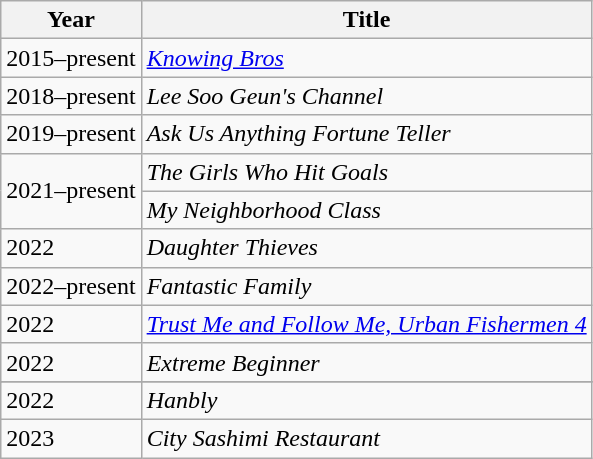<table class="wikitable">
<tr>
<th>Year</th>
<th>Title</th>
</tr>
<tr>
<td>2015–present</td>
<td><em><a href='#'>Knowing Bros</a></em></td>
</tr>
<tr>
<td>2018–present</td>
<td><em>Lee Soo Geun's Channel</em></td>
</tr>
<tr>
<td>2019–present</td>
<td><em>Ask Us Anything Fortune Teller</em></td>
</tr>
<tr>
<td rowspan="2">2021–present</td>
<td><em>The Girls Who Hit Goals</em></td>
</tr>
<tr>
<td><em>My Neighborhood Class</em></td>
</tr>
<tr>
<td>2022</td>
<td><em>Daughter Thieves</em></td>
</tr>
<tr>
<td>2022–present</td>
<td><em>Fantastic Family</em></td>
</tr>
<tr>
<td>2022</td>
<td><em><a href='#'>Trust Me and Follow Me, Urban Fishermen 4</a></em></td>
</tr>
<tr>
<td>2022</td>
<td><em>Extreme Beginner</em></td>
</tr>
<tr>
</tr>
<tr>
<td>2022</td>
<td><em>Hanbly</em></td>
</tr>
<tr>
<td>2023</td>
<td><em>City Sashimi Restaurant</em></td>
</tr>
</table>
